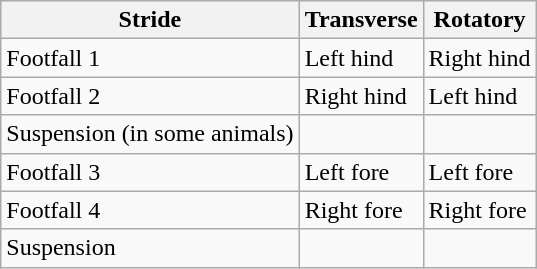<table class="wikitable">
<tr>
<th>Stride</th>
<th>Transverse</th>
<th>Rotatory</th>
</tr>
<tr>
<td>Footfall 1</td>
<td>Left hind</td>
<td>Right hind</td>
</tr>
<tr>
<td>Footfall 2</td>
<td>Right hind</td>
<td>Left hind</td>
</tr>
<tr>
<td>Suspension (in some animals)</td>
<td></td>
<td></td>
</tr>
<tr>
<td>Footfall 3</td>
<td>Left fore</td>
<td>Left fore</td>
</tr>
<tr>
<td>Footfall 4</td>
<td>Right fore</td>
<td>Right fore</td>
</tr>
<tr>
<td>Suspension</td>
<td></td>
<td></td>
</tr>
</table>
